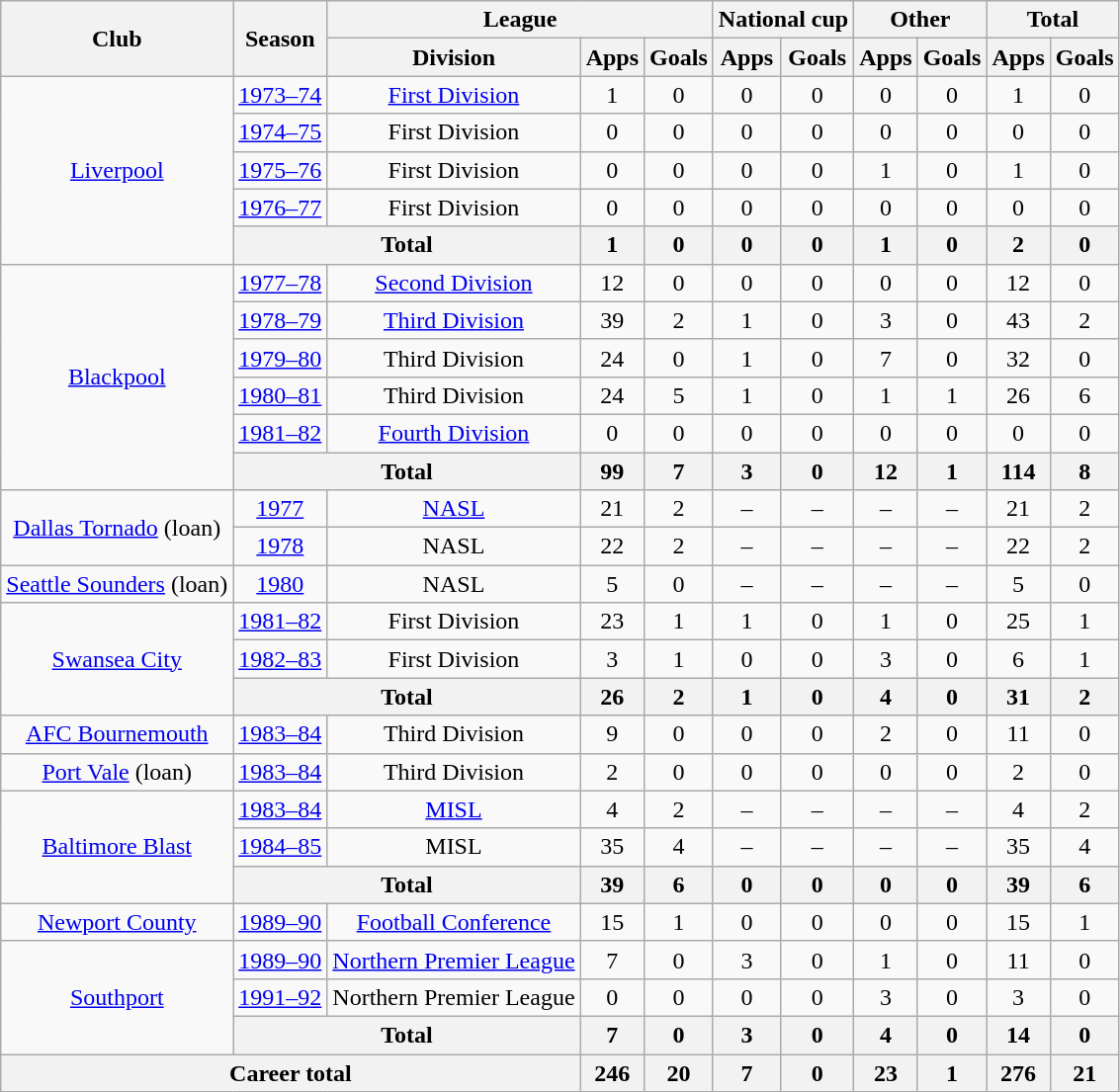<table class="wikitable" style="text-align:center">
<tr>
<th rowspan="2">Club</th>
<th rowspan="2">Season</th>
<th colspan="3">League</th>
<th colspan="2">National cup</th>
<th colspan="2">Other</th>
<th colspan="2">Total</th>
</tr>
<tr>
<th>Division</th>
<th>Apps</th>
<th>Goals</th>
<th>Apps</th>
<th>Goals</th>
<th>Apps</th>
<th>Goals</th>
<th>Apps</th>
<th>Goals</th>
</tr>
<tr>
<td rowspan="5"><a href='#'>Liverpool</a></td>
<td><a href='#'>1973–74</a></td>
<td><a href='#'>First Division</a></td>
<td>1</td>
<td>0</td>
<td>0</td>
<td>0</td>
<td>0</td>
<td>0</td>
<td>1</td>
<td>0</td>
</tr>
<tr>
<td><a href='#'>1974–75</a></td>
<td>First Division</td>
<td>0</td>
<td>0</td>
<td>0</td>
<td>0</td>
<td>0</td>
<td>0</td>
<td>0</td>
<td>0</td>
</tr>
<tr>
<td><a href='#'>1975–76</a></td>
<td>First Division</td>
<td>0</td>
<td>0</td>
<td>0</td>
<td>0</td>
<td>1</td>
<td>0</td>
<td>1</td>
<td>0</td>
</tr>
<tr>
<td><a href='#'>1976–77</a></td>
<td>First Division</td>
<td>0</td>
<td>0</td>
<td>0</td>
<td>0</td>
<td>0</td>
<td>0</td>
<td>0</td>
<td>0</td>
</tr>
<tr>
<th colspan="2">Total</th>
<th>1</th>
<th>0</th>
<th>0</th>
<th>0</th>
<th>1</th>
<th>0</th>
<th>2</th>
<th>0</th>
</tr>
<tr>
<td rowspan="6"><a href='#'>Blackpool</a></td>
<td><a href='#'>1977–78</a></td>
<td><a href='#'>Second Division</a></td>
<td>12</td>
<td>0</td>
<td>0</td>
<td>0</td>
<td>0</td>
<td>0</td>
<td>12</td>
<td>0</td>
</tr>
<tr>
<td><a href='#'>1978–79</a></td>
<td><a href='#'>Third Division</a></td>
<td>39</td>
<td>2</td>
<td>1</td>
<td>0</td>
<td>3</td>
<td>0</td>
<td>43</td>
<td>2</td>
</tr>
<tr>
<td><a href='#'>1979–80</a></td>
<td>Third Division</td>
<td>24</td>
<td>0</td>
<td>1</td>
<td>0</td>
<td>7</td>
<td>0</td>
<td>32</td>
<td>0</td>
</tr>
<tr>
<td><a href='#'>1980–81</a></td>
<td>Third Division</td>
<td>24</td>
<td>5</td>
<td>1</td>
<td>0</td>
<td>1</td>
<td>1</td>
<td>26</td>
<td>6</td>
</tr>
<tr>
<td><a href='#'>1981–82</a></td>
<td><a href='#'>Fourth Division</a></td>
<td>0</td>
<td>0</td>
<td>0</td>
<td>0</td>
<td>0</td>
<td>0</td>
<td>0</td>
<td>0</td>
</tr>
<tr>
<th colspan="2">Total</th>
<th>99</th>
<th>7</th>
<th>3</th>
<th>0</th>
<th>12</th>
<th>1</th>
<th>114</th>
<th>8</th>
</tr>
<tr>
<td rowspan="2"><a href='#'>Dallas Tornado</a> (loan)</td>
<td><a href='#'>1977</a></td>
<td><a href='#'>NASL</a></td>
<td>21</td>
<td>2</td>
<td>–</td>
<td>–</td>
<td>–</td>
<td>–</td>
<td>21</td>
<td>2</td>
</tr>
<tr>
<td><a href='#'>1978</a></td>
<td>NASL</td>
<td>22</td>
<td>2</td>
<td>–</td>
<td>–</td>
<td>–</td>
<td>–</td>
<td>22</td>
<td>2</td>
</tr>
<tr>
<td><a href='#'>Seattle Sounders</a> (loan)</td>
<td><a href='#'>1980</a></td>
<td>NASL</td>
<td>5</td>
<td>0</td>
<td>–</td>
<td>–</td>
<td>–</td>
<td>–</td>
<td>5</td>
<td>0</td>
</tr>
<tr>
<td rowspan="3"><a href='#'>Swansea City</a></td>
<td><a href='#'>1981–82</a></td>
<td>First Division</td>
<td>23</td>
<td>1</td>
<td>1</td>
<td>0</td>
<td>1</td>
<td>0</td>
<td>25</td>
<td>1</td>
</tr>
<tr>
<td><a href='#'>1982–83</a></td>
<td>First Division</td>
<td>3</td>
<td>1</td>
<td>0</td>
<td>0</td>
<td>3</td>
<td>0</td>
<td>6</td>
<td>1</td>
</tr>
<tr>
<th colspan="2">Total</th>
<th>26</th>
<th>2</th>
<th>1</th>
<th>0</th>
<th>4</th>
<th>0</th>
<th>31</th>
<th>2</th>
</tr>
<tr>
<td><a href='#'>AFC Bournemouth</a></td>
<td><a href='#'>1983–84</a></td>
<td>Third Division</td>
<td>9</td>
<td>0</td>
<td>0</td>
<td>0</td>
<td>2</td>
<td>0</td>
<td>11</td>
<td>0</td>
</tr>
<tr>
<td><a href='#'>Port Vale</a> (loan)</td>
<td><a href='#'>1983–84</a></td>
<td>Third Division</td>
<td>2</td>
<td>0</td>
<td>0</td>
<td>0</td>
<td>0</td>
<td>0</td>
<td>2</td>
<td>0</td>
</tr>
<tr>
<td rowspan="3"><a href='#'>Baltimore Blast</a></td>
<td><a href='#'>1983–84</a></td>
<td><a href='#'>MISL</a></td>
<td>4</td>
<td>2</td>
<td>–</td>
<td>–</td>
<td>–</td>
<td>–</td>
<td>4</td>
<td>2</td>
</tr>
<tr>
<td><a href='#'>1984–85</a></td>
<td>MISL</td>
<td>35</td>
<td>4</td>
<td>–</td>
<td>–</td>
<td>–</td>
<td>–</td>
<td>35</td>
<td>4</td>
</tr>
<tr>
<th colspan="2">Total</th>
<th>39</th>
<th>6</th>
<th>0</th>
<th>0</th>
<th>0</th>
<th>0</th>
<th>39</th>
<th>6</th>
</tr>
<tr>
<td><a href='#'>Newport County</a></td>
<td><a href='#'>1989–90</a></td>
<td><a href='#'>Football Conference</a></td>
<td>15</td>
<td>1</td>
<td>0</td>
<td>0</td>
<td>0</td>
<td>0</td>
<td>15</td>
<td>1</td>
</tr>
<tr>
<td rowspan="3"><a href='#'>Southport</a></td>
<td><a href='#'>1989–90</a></td>
<td><a href='#'>Northern Premier League</a></td>
<td>7</td>
<td>0</td>
<td>3</td>
<td>0</td>
<td>1</td>
<td>0</td>
<td>11</td>
<td>0</td>
</tr>
<tr>
<td><a href='#'>1991–92</a></td>
<td>Northern Premier League</td>
<td>0</td>
<td>0</td>
<td>0</td>
<td>0</td>
<td>3</td>
<td>0</td>
<td>3</td>
<td>0</td>
</tr>
<tr>
<th colspan="2">Total</th>
<th>7</th>
<th>0</th>
<th>3</th>
<th>0</th>
<th>4</th>
<th>0</th>
<th>14</th>
<th>0</th>
</tr>
<tr>
<th colspan="3">Career total</th>
<th>246</th>
<th>20</th>
<th>7</th>
<th>0</th>
<th>23</th>
<th>1</th>
<th>276</th>
<th>21</th>
</tr>
</table>
